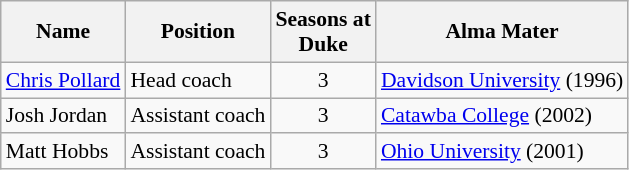<table class="wikitable" border="1" style="font-size:90%;">
<tr>
<th>Name</th>
<th>Position</th>
<th>Seasons at<br>Duke</th>
<th>Alma Mater</th>
</tr>
<tr>
<td><a href='#'>Chris Pollard</a></td>
<td>Head coach</td>
<td align=center>3</td>
<td><a href='#'>Davidson University</a> (1996)</td>
</tr>
<tr>
<td>Josh Jordan</td>
<td>Assistant coach</td>
<td align=center>3</td>
<td><a href='#'>Catawba College</a> (2002)</td>
</tr>
<tr>
<td>Matt Hobbs</td>
<td>Assistant coach</td>
<td align=center>3</td>
<td><a href='#'>Ohio University</a> (2001)</td>
</tr>
</table>
